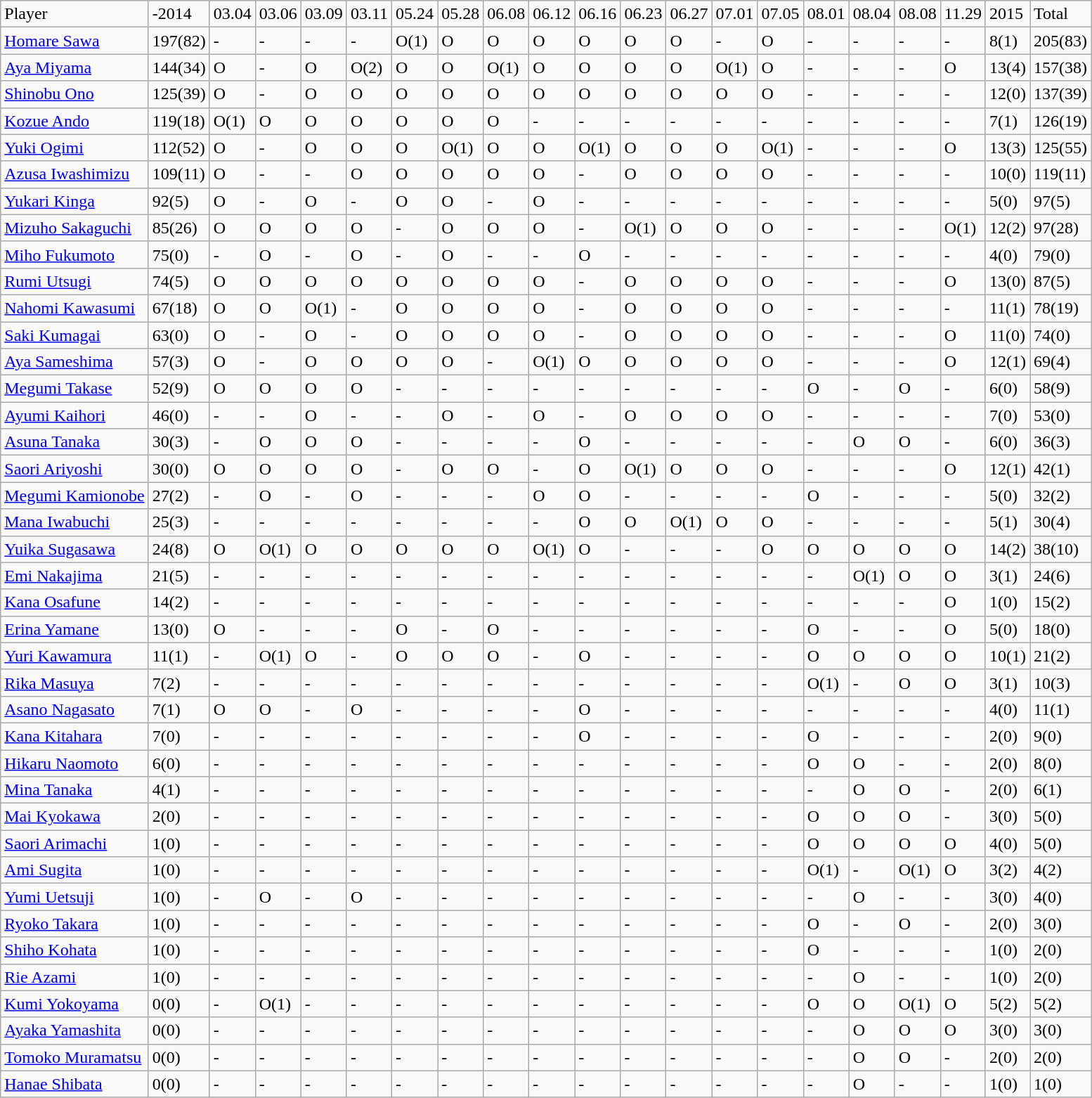<table class="wikitable" style="text-align:left;">
<tr>
<td>Player</td>
<td>-2014</td>
<td>03.04</td>
<td>03.06</td>
<td>03.09</td>
<td>03.11</td>
<td>05.24</td>
<td>05.28</td>
<td>06.08</td>
<td>06.12</td>
<td>06.16</td>
<td>06.23</td>
<td>06.27</td>
<td>07.01</td>
<td>07.05</td>
<td>08.01</td>
<td>08.04</td>
<td>08.08</td>
<td>11.29</td>
<td>2015</td>
<td>Total</td>
</tr>
<tr>
<td><a href='#'>Homare Sawa</a></td>
<td>197(82)</td>
<td>-</td>
<td>-</td>
<td>-</td>
<td>-</td>
<td>O(1)</td>
<td>O</td>
<td>O</td>
<td>O</td>
<td>O</td>
<td>O</td>
<td>O</td>
<td>-</td>
<td>O</td>
<td>-</td>
<td>-</td>
<td>-</td>
<td>-</td>
<td>8(1)</td>
<td>205(83)</td>
</tr>
<tr>
<td><a href='#'>Aya Miyama</a></td>
<td>144(34)</td>
<td>O</td>
<td>-</td>
<td>O</td>
<td>O(2)</td>
<td>O</td>
<td>O</td>
<td>O(1)</td>
<td>O</td>
<td>O</td>
<td>O</td>
<td>O</td>
<td>O(1)</td>
<td>O</td>
<td>-</td>
<td>-</td>
<td>-</td>
<td>O</td>
<td>13(4)</td>
<td>157(38)</td>
</tr>
<tr>
<td><a href='#'>Shinobu Ono</a></td>
<td>125(39)</td>
<td>O</td>
<td>-</td>
<td>O</td>
<td>O</td>
<td>O</td>
<td>O</td>
<td>O</td>
<td>O</td>
<td>O</td>
<td>O</td>
<td>O</td>
<td>O</td>
<td>O</td>
<td>-</td>
<td>-</td>
<td>-</td>
<td>-</td>
<td>12(0)</td>
<td>137(39)</td>
</tr>
<tr>
<td><a href='#'>Kozue Ando</a></td>
<td>119(18)</td>
<td>O(1)</td>
<td>O</td>
<td>O</td>
<td>O</td>
<td>O</td>
<td>O</td>
<td>O</td>
<td>-</td>
<td>-</td>
<td>-</td>
<td>-</td>
<td>-</td>
<td>-</td>
<td>-</td>
<td>-</td>
<td>-</td>
<td>-</td>
<td>7(1)</td>
<td>126(19)</td>
</tr>
<tr>
<td><a href='#'>Yuki Ogimi</a></td>
<td>112(52)</td>
<td>O</td>
<td>-</td>
<td>O</td>
<td>O</td>
<td>O</td>
<td>O(1)</td>
<td>O</td>
<td>O</td>
<td>O(1)</td>
<td>O</td>
<td>O</td>
<td>O</td>
<td>O(1)</td>
<td>-</td>
<td>-</td>
<td>-</td>
<td>O</td>
<td>13(3)</td>
<td>125(55)</td>
</tr>
<tr>
<td><a href='#'>Azusa Iwashimizu</a></td>
<td>109(11)</td>
<td>O</td>
<td>-</td>
<td>-</td>
<td>O</td>
<td>O</td>
<td>O</td>
<td>O</td>
<td>O</td>
<td>-</td>
<td>O</td>
<td>O</td>
<td>O</td>
<td>O</td>
<td>-</td>
<td>-</td>
<td>-</td>
<td>-</td>
<td>10(0)</td>
<td>119(11)</td>
</tr>
<tr>
<td><a href='#'>Yukari Kinga</a></td>
<td>92(5)</td>
<td>O</td>
<td>-</td>
<td>O</td>
<td>-</td>
<td>O</td>
<td>O</td>
<td>-</td>
<td>O</td>
<td>-</td>
<td>-</td>
<td>-</td>
<td>-</td>
<td>-</td>
<td>-</td>
<td>-</td>
<td>-</td>
<td>-</td>
<td>5(0)</td>
<td>97(5)</td>
</tr>
<tr>
<td><a href='#'>Mizuho Sakaguchi</a></td>
<td>85(26)</td>
<td>O</td>
<td>O</td>
<td>O</td>
<td>O</td>
<td>-</td>
<td>O</td>
<td>O</td>
<td>O</td>
<td>-</td>
<td>O(1)</td>
<td>O</td>
<td>O</td>
<td>O</td>
<td>-</td>
<td>-</td>
<td>-</td>
<td>O(1)</td>
<td>12(2)</td>
<td>97(28)</td>
</tr>
<tr>
<td><a href='#'>Miho Fukumoto</a></td>
<td>75(0)</td>
<td>-</td>
<td>O</td>
<td>-</td>
<td>O</td>
<td>-</td>
<td>O</td>
<td>-</td>
<td>-</td>
<td>O</td>
<td>-</td>
<td>-</td>
<td>-</td>
<td>-</td>
<td>-</td>
<td>-</td>
<td>-</td>
<td>-</td>
<td>4(0)</td>
<td>79(0)</td>
</tr>
<tr>
<td><a href='#'>Rumi Utsugi</a></td>
<td>74(5)</td>
<td>O</td>
<td>O</td>
<td>O</td>
<td>O</td>
<td>O</td>
<td>O</td>
<td>O</td>
<td>O</td>
<td>-</td>
<td>O</td>
<td>O</td>
<td>O</td>
<td>O</td>
<td>-</td>
<td>-</td>
<td>-</td>
<td>O</td>
<td>13(0)</td>
<td>87(5)</td>
</tr>
<tr>
<td><a href='#'>Nahomi Kawasumi</a></td>
<td>67(18)</td>
<td>O</td>
<td>O</td>
<td>O(1)</td>
<td>-</td>
<td>O</td>
<td>O</td>
<td>O</td>
<td>O</td>
<td>-</td>
<td>O</td>
<td>O</td>
<td>O</td>
<td>O</td>
<td>-</td>
<td>-</td>
<td>-</td>
<td>-</td>
<td>11(1)</td>
<td>78(19)</td>
</tr>
<tr>
<td><a href='#'>Saki Kumagai</a></td>
<td>63(0)</td>
<td>O</td>
<td>-</td>
<td>O</td>
<td>-</td>
<td>O</td>
<td>O</td>
<td>O</td>
<td>O</td>
<td>-</td>
<td>O</td>
<td>O</td>
<td>O</td>
<td>O</td>
<td>-</td>
<td>-</td>
<td>-</td>
<td>O</td>
<td>11(0)</td>
<td>74(0)</td>
</tr>
<tr>
<td><a href='#'>Aya Sameshima</a></td>
<td>57(3)</td>
<td>O</td>
<td>-</td>
<td>O</td>
<td>O</td>
<td>O</td>
<td>O</td>
<td>-</td>
<td>O(1)</td>
<td>O</td>
<td>O</td>
<td>O</td>
<td>O</td>
<td>O</td>
<td>-</td>
<td>-</td>
<td>-</td>
<td>O</td>
<td>12(1)</td>
<td>69(4)</td>
</tr>
<tr>
<td><a href='#'>Megumi Takase</a></td>
<td>52(9)</td>
<td>O</td>
<td>O</td>
<td>O</td>
<td>O</td>
<td>-</td>
<td>-</td>
<td>-</td>
<td>-</td>
<td>-</td>
<td>-</td>
<td>-</td>
<td>-</td>
<td>-</td>
<td>O</td>
<td>-</td>
<td>O</td>
<td>-</td>
<td>6(0)</td>
<td>58(9)</td>
</tr>
<tr>
<td><a href='#'>Ayumi Kaihori</a></td>
<td>46(0)</td>
<td>-</td>
<td>-</td>
<td>O</td>
<td>-</td>
<td>-</td>
<td>O</td>
<td>-</td>
<td>O</td>
<td>-</td>
<td>O</td>
<td>O</td>
<td>O</td>
<td>O</td>
<td>-</td>
<td>-</td>
<td>-</td>
<td>-</td>
<td>7(0)</td>
<td>53(0)</td>
</tr>
<tr>
<td><a href='#'>Asuna Tanaka</a></td>
<td>30(3)</td>
<td>-</td>
<td>O</td>
<td>O</td>
<td>O</td>
<td>-</td>
<td>-</td>
<td>-</td>
<td>-</td>
<td>O</td>
<td>-</td>
<td>-</td>
<td>-</td>
<td>-</td>
<td>-</td>
<td>O</td>
<td>O</td>
<td>-</td>
<td>6(0)</td>
<td>36(3)</td>
</tr>
<tr>
<td><a href='#'>Saori Ariyoshi</a></td>
<td>30(0)</td>
<td>O</td>
<td>O</td>
<td>O</td>
<td>O</td>
<td>-</td>
<td>O</td>
<td>O</td>
<td>-</td>
<td>O</td>
<td>O(1)</td>
<td>O</td>
<td>O</td>
<td>O</td>
<td>-</td>
<td>-</td>
<td>-</td>
<td>O</td>
<td>12(1)</td>
<td>42(1)</td>
</tr>
<tr>
<td><a href='#'>Megumi Kamionobe</a></td>
<td>27(2)</td>
<td>-</td>
<td>O</td>
<td>-</td>
<td>O</td>
<td>-</td>
<td>-</td>
<td>-</td>
<td>O</td>
<td>O</td>
<td>-</td>
<td>-</td>
<td>-</td>
<td>-</td>
<td>O</td>
<td>-</td>
<td>-</td>
<td>-</td>
<td>5(0)</td>
<td>32(2)</td>
</tr>
<tr>
<td><a href='#'>Mana Iwabuchi</a></td>
<td>25(3)</td>
<td>-</td>
<td>-</td>
<td>-</td>
<td>-</td>
<td>-</td>
<td>-</td>
<td>-</td>
<td>-</td>
<td>O</td>
<td>O</td>
<td>O(1)</td>
<td>O</td>
<td>O</td>
<td>-</td>
<td>-</td>
<td>-</td>
<td>-</td>
<td>5(1)</td>
<td>30(4)</td>
</tr>
<tr>
<td><a href='#'>Yuika Sugasawa</a></td>
<td>24(8)</td>
<td>O</td>
<td>O(1)</td>
<td>O</td>
<td>O</td>
<td>O</td>
<td>O</td>
<td>O</td>
<td>O(1)</td>
<td>O</td>
<td>-</td>
<td>-</td>
<td>-</td>
<td>O</td>
<td>O</td>
<td>O</td>
<td>O</td>
<td>O</td>
<td>14(2)</td>
<td>38(10)</td>
</tr>
<tr>
<td><a href='#'>Emi Nakajima</a></td>
<td>21(5)</td>
<td>-</td>
<td>-</td>
<td>-</td>
<td>-</td>
<td>-</td>
<td>-</td>
<td>-</td>
<td>-</td>
<td>-</td>
<td>-</td>
<td>-</td>
<td>-</td>
<td>-</td>
<td>-</td>
<td>O(1)</td>
<td>O</td>
<td>O</td>
<td>3(1)</td>
<td>24(6)</td>
</tr>
<tr>
<td><a href='#'>Kana Osafune</a></td>
<td>14(2)</td>
<td>-</td>
<td>-</td>
<td>-</td>
<td>-</td>
<td>-</td>
<td>-</td>
<td>-</td>
<td>-</td>
<td>-</td>
<td>-</td>
<td>-</td>
<td>-</td>
<td>-</td>
<td>-</td>
<td>-</td>
<td>-</td>
<td>O</td>
<td>1(0)</td>
<td>15(2)</td>
</tr>
<tr>
<td><a href='#'>Erina Yamane</a></td>
<td>13(0)</td>
<td>O</td>
<td>-</td>
<td>-</td>
<td>-</td>
<td>O</td>
<td>-</td>
<td>O</td>
<td>-</td>
<td>-</td>
<td>-</td>
<td>-</td>
<td>-</td>
<td>-</td>
<td>O</td>
<td>-</td>
<td>-</td>
<td>O</td>
<td>5(0)</td>
<td>18(0)</td>
</tr>
<tr>
<td><a href='#'>Yuri Kawamura</a></td>
<td>11(1)</td>
<td>-</td>
<td>O(1)</td>
<td>O</td>
<td>-</td>
<td>O</td>
<td>O</td>
<td>O</td>
<td>-</td>
<td>O</td>
<td>-</td>
<td>-</td>
<td>-</td>
<td>-</td>
<td>O</td>
<td>O</td>
<td>O</td>
<td>O</td>
<td>10(1)</td>
<td>21(2)</td>
</tr>
<tr>
<td><a href='#'>Rika Masuya</a></td>
<td>7(2)</td>
<td>-</td>
<td>-</td>
<td>-</td>
<td>-</td>
<td>-</td>
<td>-</td>
<td>-</td>
<td>-</td>
<td>-</td>
<td>-</td>
<td>-</td>
<td>-</td>
<td>-</td>
<td>O(1)</td>
<td>-</td>
<td>O</td>
<td>O</td>
<td>3(1)</td>
<td>10(3)</td>
</tr>
<tr>
<td><a href='#'>Asano Nagasato</a></td>
<td>7(1)</td>
<td>O</td>
<td>O</td>
<td>-</td>
<td>O</td>
<td>-</td>
<td>-</td>
<td>-</td>
<td>-</td>
<td>O</td>
<td>-</td>
<td>-</td>
<td>-</td>
<td>-</td>
<td>-</td>
<td>-</td>
<td>-</td>
<td>-</td>
<td>4(0)</td>
<td>11(1)</td>
</tr>
<tr>
<td><a href='#'>Kana Kitahara</a></td>
<td>7(0)</td>
<td>-</td>
<td>-</td>
<td>-</td>
<td>-</td>
<td>-</td>
<td>-</td>
<td>-</td>
<td>-</td>
<td>O</td>
<td>-</td>
<td>-</td>
<td>-</td>
<td>-</td>
<td>O</td>
<td>-</td>
<td>-</td>
<td>-</td>
<td>2(0)</td>
<td>9(0)</td>
</tr>
<tr>
<td><a href='#'>Hikaru Naomoto</a></td>
<td>6(0)</td>
<td>-</td>
<td>-</td>
<td>-</td>
<td>-</td>
<td>-</td>
<td>-</td>
<td>-</td>
<td>-</td>
<td>-</td>
<td>-</td>
<td>-</td>
<td>-</td>
<td>-</td>
<td>O</td>
<td>O</td>
<td>-</td>
<td>-</td>
<td>2(0)</td>
<td>8(0)</td>
</tr>
<tr>
<td><a href='#'>Mina Tanaka</a></td>
<td>4(1)</td>
<td>-</td>
<td>-</td>
<td>-</td>
<td>-</td>
<td>-</td>
<td>-</td>
<td>-</td>
<td>-</td>
<td>-</td>
<td>-</td>
<td>-</td>
<td>-</td>
<td>-</td>
<td>-</td>
<td>O</td>
<td>O</td>
<td>-</td>
<td>2(0)</td>
<td>6(1)</td>
</tr>
<tr>
<td><a href='#'>Mai Kyokawa</a></td>
<td>2(0)</td>
<td>-</td>
<td>-</td>
<td>-</td>
<td>-</td>
<td>-</td>
<td>-</td>
<td>-</td>
<td>-</td>
<td>-</td>
<td>-</td>
<td>-</td>
<td>-</td>
<td>-</td>
<td>O</td>
<td>O</td>
<td>O</td>
<td>-</td>
<td>3(0)</td>
<td>5(0)</td>
</tr>
<tr>
<td><a href='#'>Saori Arimachi</a></td>
<td>1(0)</td>
<td>-</td>
<td>-</td>
<td>-</td>
<td>-</td>
<td>-</td>
<td>-</td>
<td>-</td>
<td>-</td>
<td>-</td>
<td>-</td>
<td>-</td>
<td>-</td>
<td>-</td>
<td>O</td>
<td>O</td>
<td>O</td>
<td>O</td>
<td>4(0)</td>
<td>5(0)</td>
</tr>
<tr>
<td><a href='#'>Ami Sugita</a></td>
<td>1(0)</td>
<td>-</td>
<td>-</td>
<td>-</td>
<td>-</td>
<td>-</td>
<td>-</td>
<td>-</td>
<td>-</td>
<td>-</td>
<td>-</td>
<td>-</td>
<td>-</td>
<td>-</td>
<td>O(1)</td>
<td>-</td>
<td>O(1)</td>
<td>O</td>
<td>3(2)</td>
<td>4(2)</td>
</tr>
<tr>
<td><a href='#'>Yumi Uetsuji</a></td>
<td>1(0)</td>
<td>-</td>
<td>O</td>
<td>-</td>
<td>O</td>
<td>-</td>
<td>-</td>
<td>-</td>
<td>-</td>
<td>-</td>
<td>-</td>
<td>-</td>
<td>-</td>
<td>-</td>
<td>-</td>
<td>O</td>
<td>-</td>
<td>-</td>
<td>3(0)</td>
<td>4(0)</td>
</tr>
<tr>
<td><a href='#'>Ryoko Takara</a></td>
<td>1(0)</td>
<td>-</td>
<td>-</td>
<td>-</td>
<td>-</td>
<td>-</td>
<td>-</td>
<td>-</td>
<td>-</td>
<td>-</td>
<td>-</td>
<td>-</td>
<td>-</td>
<td>-</td>
<td>O</td>
<td>-</td>
<td>O</td>
<td>-</td>
<td>2(0)</td>
<td>3(0)</td>
</tr>
<tr>
<td><a href='#'>Shiho Kohata</a></td>
<td>1(0)</td>
<td>-</td>
<td>-</td>
<td>-</td>
<td>-</td>
<td>-</td>
<td>-</td>
<td>-</td>
<td>-</td>
<td>-</td>
<td>-</td>
<td>-</td>
<td>-</td>
<td>-</td>
<td>O</td>
<td>-</td>
<td>-</td>
<td>-</td>
<td>1(0)</td>
<td>2(0)</td>
</tr>
<tr>
<td><a href='#'>Rie Azami</a></td>
<td>1(0)</td>
<td>-</td>
<td>-</td>
<td>-</td>
<td>-</td>
<td>-</td>
<td>-</td>
<td>-</td>
<td>-</td>
<td>-</td>
<td>-</td>
<td>-</td>
<td>-</td>
<td>-</td>
<td>-</td>
<td>O</td>
<td>-</td>
<td>-</td>
<td>1(0)</td>
<td>2(0)</td>
</tr>
<tr>
<td><a href='#'>Kumi Yokoyama</a></td>
<td>0(0)</td>
<td>-</td>
<td>O(1)</td>
<td>-</td>
<td>-</td>
<td>-</td>
<td>-</td>
<td>-</td>
<td>-</td>
<td>-</td>
<td>-</td>
<td>-</td>
<td>-</td>
<td>-</td>
<td>O</td>
<td>O</td>
<td>O(1)</td>
<td>O</td>
<td>5(2)</td>
<td>5(2)</td>
</tr>
<tr>
<td><a href='#'>Ayaka Yamashita</a></td>
<td>0(0)</td>
<td>-</td>
<td>-</td>
<td>-</td>
<td>-</td>
<td>-</td>
<td>-</td>
<td>-</td>
<td>-</td>
<td>-</td>
<td>-</td>
<td>-</td>
<td>-</td>
<td>-</td>
<td>-</td>
<td>O</td>
<td>O</td>
<td>O</td>
<td>3(0)</td>
<td>3(0)</td>
</tr>
<tr>
<td><a href='#'>Tomoko Muramatsu</a></td>
<td>0(0)</td>
<td>-</td>
<td>-</td>
<td>-</td>
<td>-</td>
<td>-</td>
<td>-</td>
<td>-</td>
<td>-</td>
<td>-</td>
<td>-</td>
<td>-</td>
<td>-</td>
<td>-</td>
<td>-</td>
<td>O</td>
<td>O</td>
<td>-</td>
<td>2(0)</td>
<td>2(0)</td>
</tr>
<tr>
<td><a href='#'>Hanae Shibata</a></td>
<td>0(0)</td>
<td>-</td>
<td>-</td>
<td>-</td>
<td>-</td>
<td>-</td>
<td>-</td>
<td>-</td>
<td>-</td>
<td>-</td>
<td>-</td>
<td>-</td>
<td>-</td>
<td>-</td>
<td>-</td>
<td>O</td>
<td>-</td>
<td>-</td>
<td>1(0)</td>
<td>1(0)</td>
</tr>
</table>
